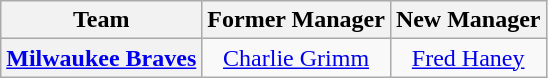<table class="wikitable plainrowheaders" style="text-align:center;">
<tr>
<th>Team</th>
<th>Former Manager</th>
<th>New Manager</th>
</tr>
<tr>
<th scope="row" style="text-align:center;"><a href='#'>Milwaukee Braves</a></th>
<td><a href='#'>Charlie Grimm</a></td>
<td><a href='#'>Fred Haney</a></td>
</tr>
</table>
